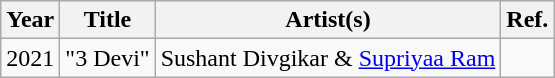<table class="wikitable">
<tr>
<th>Year</th>
<th>Title</th>
<th>Artist(s)</th>
<th>Ref.</th>
</tr>
<tr>
<td>2021</td>
<td>"3 Devi"</td>
<td>Sushant Divgikar & <a href='#'>Supriyaa Ram</a></td>
<td></td>
</tr>
</table>
